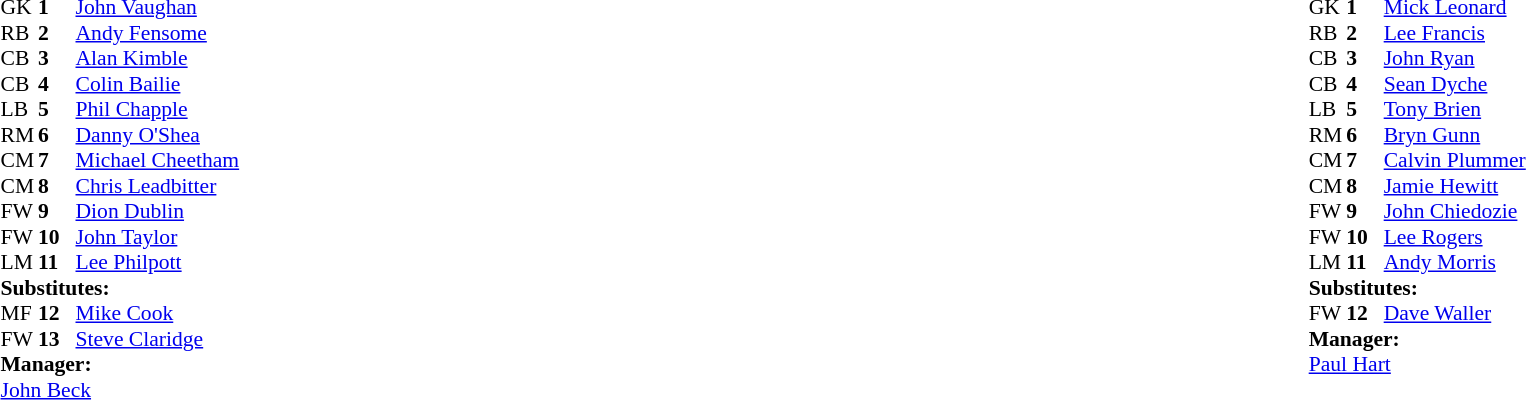<table width="100%">
<tr>
<td valign="top" width="50%"><br><table style="font-size: 90%" cellspacing="0" cellpadding="0">
<tr>
<td colspan="4"></td>
</tr>
<tr>
<th width="25"></th>
<th width="25"></th>
</tr>
<tr>
<td>GK</td>
<td><strong>1</strong></td>
<td><a href='#'>John Vaughan</a></td>
</tr>
<tr>
<td>RB</td>
<td><strong>2</strong></td>
<td><a href='#'>Andy Fensome</a></td>
</tr>
<tr>
<td>CB</td>
<td><strong>3</strong></td>
<td><a href='#'>Alan Kimble</a></td>
</tr>
<tr>
<td>CB</td>
<td><strong>4</strong></td>
<td><a href='#'>Colin Bailie</a></td>
</tr>
<tr>
<td>LB</td>
<td><strong>5</strong></td>
<td><a href='#'>Phil Chapple</a></td>
</tr>
<tr>
<td>RM</td>
<td><strong>6</strong></td>
<td><a href='#'>Danny O'Shea</a></td>
</tr>
<tr>
<td>CM</td>
<td><strong>7</strong></td>
<td><a href='#'>Michael Cheetham</a></td>
</tr>
<tr>
<td>CM</td>
<td><strong>8</strong></td>
<td><a href='#'>Chris Leadbitter</a> </td>
</tr>
<tr>
<td>FW</td>
<td><strong>9</strong></td>
<td><a href='#'>Dion Dublin</a></td>
</tr>
<tr>
<td>FW</td>
<td><strong>10</strong></td>
<td><a href='#'>John Taylor</a> </td>
</tr>
<tr>
<td>LM</td>
<td><strong>11</strong></td>
<td><a href='#'>Lee Philpott</a></td>
</tr>
<tr>
<td colspan="3"><strong>Substitutes:</strong></td>
</tr>
<tr>
<td>MF</td>
<td><strong>12</strong></td>
<td><a href='#'>Mike Cook</a> </td>
</tr>
<tr>
<td>FW</td>
<td><strong>13</strong></td>
<td><a href='#'>Steve Claridge</a> </td>
</tr>
<tr>
<td colspan=4><strong>Manager:</strong></td>
</tr>
<tr>
<td colspan="4"><a href='#'>John Beck</a></td>
</tr>
</table>
</td>
<td valign="top" width="50%"><br><table style="font-size: 90%" cellspacing="0" cellpadding="0" align="center">
<tr>
<td colspan="4"></td>
</tr>
<tr>
<th width="25"></th>
<th width="25"></th>
</tr>
<tr>
<td>GK</td>
<td><strong>1</strong></td>
<td><a href='#'>Mick Leonard</a></td>
</tr>
<tr>
<td>RB</td>
<td><strong>2</strong></td>
<td><a href='#'>Lee Francis</a></td>
</tr>
<tr>
<td>CB</td>
<td><strong>3</strong></td>
<td><a href='#'>John Ryan</a></td>
</tr>
<tr>
<td>CB</td>
<td><strong>4</strong></td>
<td><a href='#'>Sean Dyche</a></td>
</tr>
<tr>
<td>LB</td>
<td><strong>5</strong></td>
<td><a href='#'>Tony Brien</a></td>
</tr>
<tr>
<td>RM</td>
<td><strong>6</strong></td>
<td><a href='#'>Bryn Gunn</a></td>
</tr>
<tr>
<td>CM</td>
<td><strong>7</strong></td>
<td><a href='#'>Calvin Plummer</a></td>
</tr>
<tr>
<td>CM</td>
<td><strong>8</strong></td>
<td><a href='#'>Jamie Hewitt</a></td>
</tr>
<tr>
<td>FW</td>
<td><strong>9</strong></td>
<td><a href='#'>John Chiedozie</a> </td>
</tr>
<tr>
<td>FW</td>
<td><strong>10</strong></td>
<td><a href='#'>Lee Rogers</a></td>
</tr>
<tr>
<td>LM</td>
<td><strong>11</strong></td>
<td><a href='#'>Andy Morris</a></td>
</tr>
<tr>
<td colspan="3"><strong>Substitutes:</strong></td>
</tr>
<tr>
<td>FW</td>
<td><strong>12</strong></td>
<td><a href='#'>Dave Waller</a> </td>
</tr>
<tr>
<td colspan=4><strong>Manager:</strong></td>
</tr>
<tr>
<td colspan="4"><a href='#'>Paul Hart</a></td>
</tr>
<tr>
</tr>
</table>
</td>
</tr>
</table>
